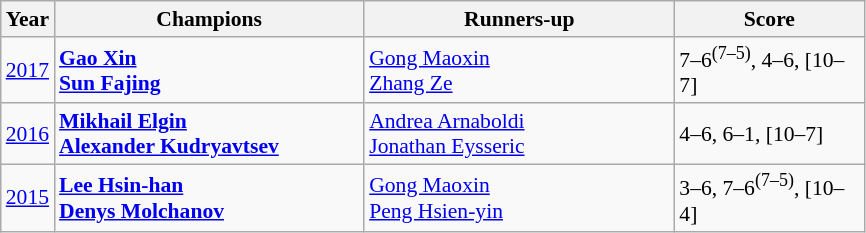<table class="wikitable" style="font-size:90%">
<tr>
<th>Year</th>
<th width="200">Champions</th>
<th width="200">Runners-up</th>
<th width="120">Score</th>
</tr>
<tr>
<td><a href='#'>2017</a></td>
<td> <strong><a href='#'>Gao Xin</a></strong> <br>  <strong><a href='#'>Sun Fajing</a></strong></td>
<td> <a href='#'>Gong Maoxin</a> <br>  <a href='#'>Zhang Ze</a></td>
<td>7–6<sup>(7–5)</sup>, 4–6, [10–7]</td>
</tr>
<tr>
<td><a href='#'>2016</a></td>
<td> <strong><a href='#'>Mikhail Elgin</a></strong> <br>  <strong><a href='#'>Alexander Kudryavtsev</a></strong></td>
<td> <a href='#'>Andrea Arnaboldi</a> <br>  <a href='#'>Jonathan Eysseric</a></td>
<td>4–6, 6–1, [10–7]</td>
</tr>
<tr>
<td><a href='#'>2015</a></td>
<td> <strong><a href='#'>Lee Hsin-han</a></strong> <br>  <strong><a href='#'>Denys Molchanov</a></strong></td>
<td> <a href='#'>Gong Maoxin</a> <br>  <a href='#'>Peng Hsien-yin</a></td>
<td>3–6, 7–6<sup>(7–5)</sup>, [10–4]</td>
</tr>
</table>
